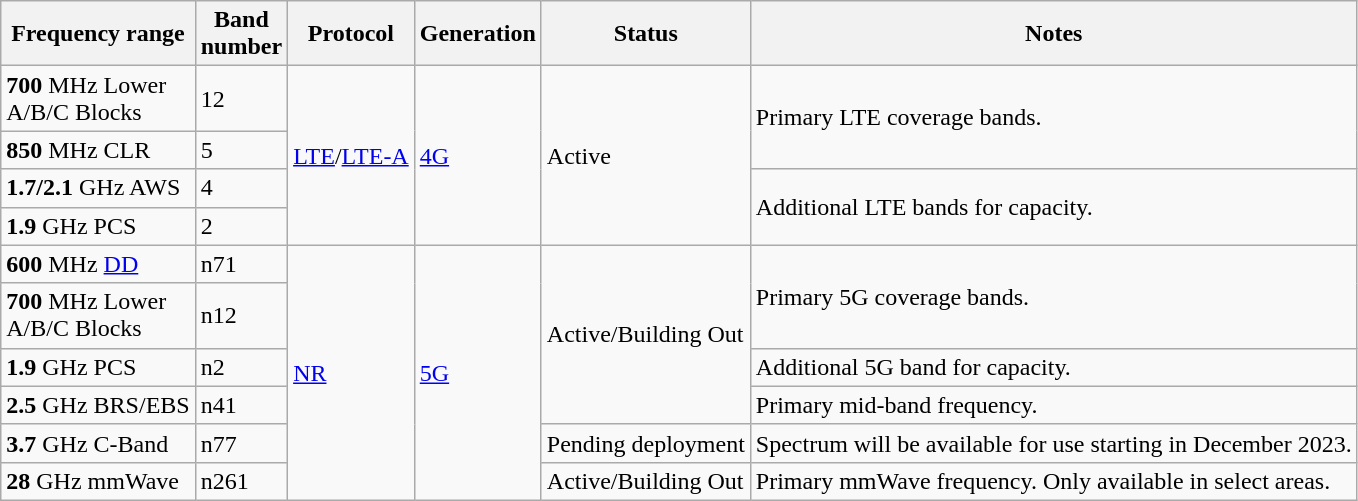<table class="wikitable sortable">
<tr>
<th>Frequency range</th>
<th>Band<br>number</th>
<th>Protocol</th>
<th>Generation</th>
<th>Status</th>
<th>Notes</th>
</tr>
<tr>
<td><strong>700</strong> MHz Lower<br>A/B/C Blocks</td>
<td>12</td>
<td rowspan="4"><a href='#'>LTE</a>/<a href='#'>LTE-A</a></td>
<td rowspan="4"><a href='#'>4G</a></td>
<td rowspan="4">Active</td>
<td rowspan="2">Primary LTE coverage bands.</td>
</tr>
<tr>
<td><strong>850</strong> MHz CLR</td>
<td>5</td>
</tr>
<tr>
<td><strong>1.7/2.1</strong> GHz AWS</td>
<td>4</td>
<td rowspan="2">Additional LTE bands for capacity.</td>
</tr>
<tr>
<td><strong>1.9</strong> GHz PCS</td>
<td>2</td>
</tr>
<tr>
<td><strong>600</strong> MHz <a href='#'>DD</a></td>
<td>n71</td>
<td rowspan="6"><a href='#'>NR</a></td>
<td rowspan="6"><a href='#'>5G</a></td>
<td rowspan="4">Active/Building Out</td>
<td rowspan="2">Primary 5G coverage bands.</td>
</tr>
<tr>
<td><strong>700</strong> MHz Lower<br>A/B/C Blocks</td>
<td>n12</td>
</tr>
<tr>
<td><strong>1.9</strong> GHz PCS</td>
<td>n2</td>
<td>Additional 5G band for capacity.</td>
</tr>
<tr>
<td><strong>2.5</strong> GHz BRS/EBS</td>
<td>n41</td>
<td>Primary mid-band frequency.</td>
</tr>
<tr>
<td><strong>3.7</strong> GHz C-Band</td>
<td>n77</td>
<td>Pending deployment</td>
<td>Spectrum will be available for use starting in December 2023.</td>
</tr>
<tr>
<td><strong>28</strong> GHz mmWave</td>
<td>n261</td>
<td>Active/Building Out</td>
<td>Primary mmWave frequency. Only available in select areas.</td>
</tr>
</table>
